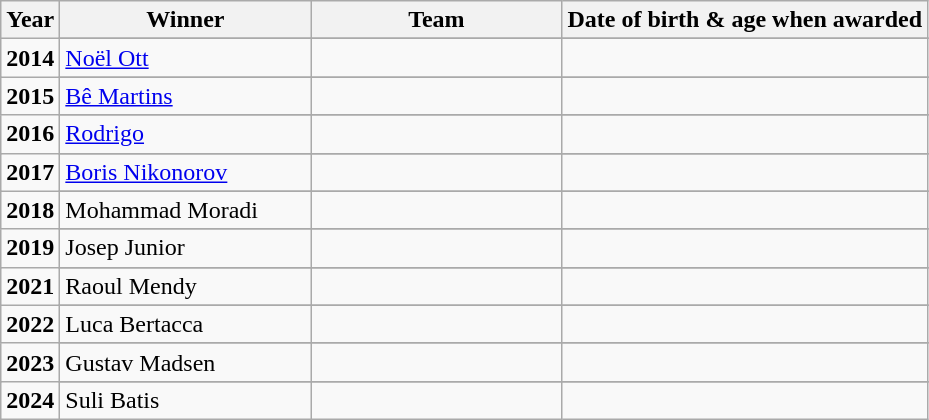<table class="wikitable">
<tr>
<th>Year</th>
<th width=160>Winner</th>
<th width=160>Team</th>
<th>Date of birth & age when awarded</th>
</tr>
<tr>
<td rowspan="2" style="text-align:center;"><strong>2014</strong></td>
</tr>
<tr>
<td><a href='#'>Noël Ott</a></td>
<td></td>
<td></td>
</tr>
<tr>
<td rowspan="2" style="text-align:center;"><strong>2015</strong></td>
</tr>
<tr>
<td><a href='#'>Bê Martins</a></td>
<td></td>
<td></td>
</tr>
<tr>
<td rowspan=2 style="text-align:center;"><strong>2016</strong></td>
</tr>
<tr>
<td><a href='#'>Rodrigo</a></td>
<td></td>
<td></td>
</tr>
<tr>
<td rowspan="2" style="text-align:center;"><strong>2017</strong></td>
</tr>
<tr>
<td><a href='#'>Boris Nikonorov</a></td>
<td></td>
<td></td>
</tr>
<tr>
<td rowspan="2" style="text-align:center;"><strong>2018</strong></td>
</tr>
<tr>
<td>Mohammad Moradi</td>
<td></td>
<td></td>
</tr>
<tr>
<td rowspan="2" style="text-align:center;"><strong>2019</strong></td>
</tr>
<tr>
<td>Josep Junior</td>
<td></td>
<td></td>
</tr>
<tr>
<td rowspan="2" style="text-align:center;"><strong>2021</strong></td>
</tr>
<tr>
<td>Raoul Mendy</td>
<td></td>
<td></td>
</tr>
<tr>
<td rowspan="2" style="text-align:center;"><strong>2022</strong></td>
</tr>
<tr>
<td>Luca Bertacca</td>
<td></td>
<td></td>
</tr>
<tr>
<td rowspan="2" style="text-align:center;"><strong>2023</strong></td>
</tr>
<tr>
<td>Gustav Madsen</td>
<td></td>
<td></td>
</tr>
<tr>
<td rowspan="2" style="text-align:center;"><strong>2024</strong></td>
</tr>
<tr>
<td>Suli Batis</td>
<td></td>
<td></td>
</tr>
</table>
